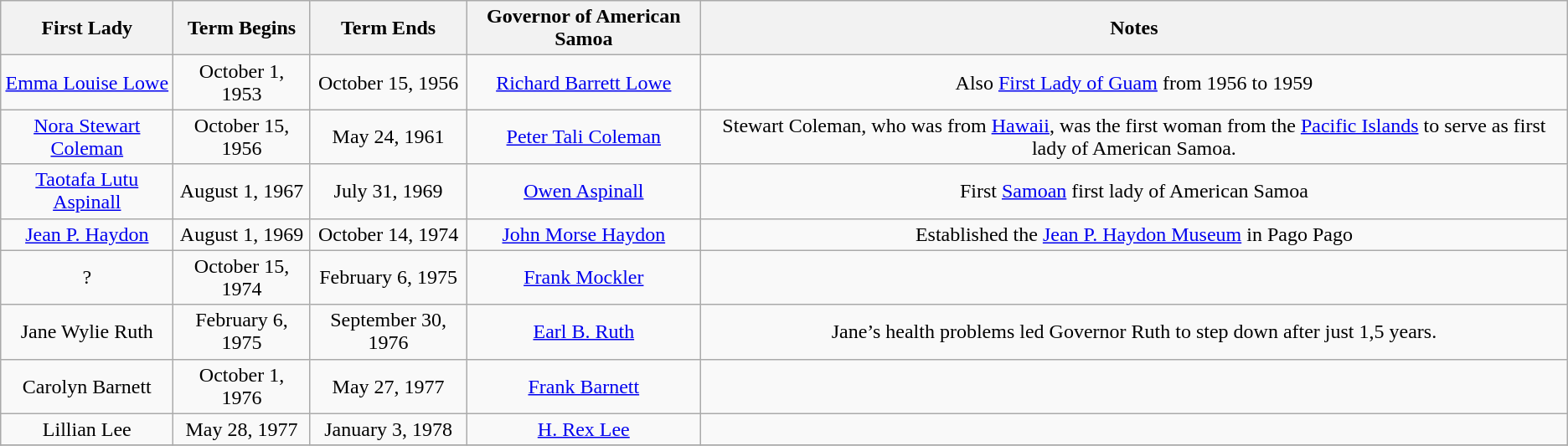<table class="wikitable" style="text-align:center">
<tr>
<th>First Lady</th>
<th>Term Begins</th>
<th>Term Ends</th>
<th>Governor of American Samoa</th>
<th>Notes</th>
</tr>
<tr>
<td><a href='#'>Emma Louise Lowe</a></td>
<td>October 1, 1953</td>
<td>October 15, 1956</td>
<td><a href='#'>Richard Barrett Lowe</a></td>
<td>Also <a href='#'>First Lady of Guam</a> from 1956 to 1959</td>
</tr>
<tr>
<td><a href='#'>Nora Stewart Coleman</a></td>
<td>October 15, 1956</td>
<td>May 24, 1961</td>
<td><a href='#'>Peter Tali Coleman</a></td>
<td>Stewart Coleman, who was from <a href='#'>Hawaii</a>, was the first woman from the <a href='#'>Pacific Islands</a> to serve as first lady of American Samoa.</td>
</tr>
<tr>
<td><a href='#'>Taotafa Lutu Aspinall</a></td>
<td>August 1, 1967</td>
<td>July 31, 1969</td>
<td><a href='#'>Owen Aspinall</a></td>
<td>First <a href='#'>Samoan</a> first lady of American Samoa</td>
</tr>
<tr>
<td><a href='#'>Jean P. Haydon</a></td>
<td>August 1, 1969</td>
<td>October 14, 1974</td>
<td><a href='#'>John Morse Haydon</a></td>
<td>Established the <a href='#'>Jean P. Haydon Museum</a> in Pago Pago</td>
</tr>
<tr>
<td>?</td>
<td>October 15, 1974</td>
<td>February 6, 1975</td>
<td><a href='#'>Frank Mockler</a></td>
<td></td>
</tr>
<tr>
<td>Jane Wylie Ruth</td>
<td>February 6, 1975</td>
<td>September 30, 1976</td>
<td><a href='#'>Earl B. Ruth</a></td>
<td>Jane’s health problems led Governor Ruth to step down after just 1,5 years.</td>
</tr>
<tr>
<td>Carolyn Barnett</td>
<td>October 1, 1976</td>
<td>May 27, 1977</td>
<td><a href='#'>Frank Barnett</a></td>
<td></td>
</tr>
<tr>
<td>Lillian Lee</td>
<td>May 28, 1977</td>
<td>January 3, 1978</td>
<td><a href='#'>H. Rex Lee</a></td>
<td></td>
</tr>
<tr>
</tr>
</table>
